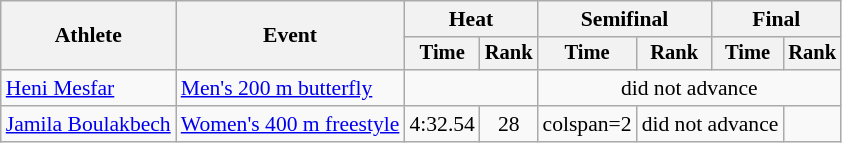<table class=wikitable style="font-size:90%">
<tr>
<th rowspan="2">Athlete</th>
<th rowspan="2">Event</th>
<th colspan="2">Heat</th>
<th colspan="2">Semifinal</th>
<th colspan="2">Final</th>
</tr>
<tr style="font-size:95%">
<th>Time</th>
<th>Rank</th>
<th>Time</th>
<th>Rank</th>
<th>Time</th>
<th>Rank</th>
</tr>
<tr align=center>
<td align=left><a href='#'>Heni Mesfar</a></td>
<td align=left><a href='#'>Men's 200 m butterfly</a></td>
<td colspan=2></td>
<td colspan=4>did not advance</td>
</tr>
<tr align=center>
<td align=left><a href='#'>Jamila Boulakbech</a></td>
<td align=left><a href='#'>Women's 400 m freestyle</a></td>
<td>4:32.54</td>
<td>28</td>
<td>colspan=2</td>
<td colspan=2>did not advance</td>
</tr>
</table>
